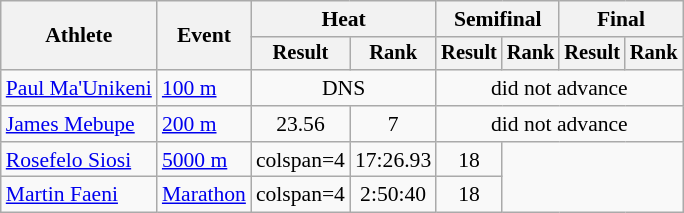<table class="wikitable" style="font-size:90%; text-align:center">
<tr>
<th rowspan=2>Athlete</th>
<th rowspan=2>Event</th>
<th colspan=2>Heat</th>
<th colspan=2>Semifinal</th>
<th colspan=2>Final</th>
</tr>
<tr style="font-size:95%">
<th>Result</th>
<th>Rank</th>
<th>Result</th>
<th>Rank</th>
<th>Result</th>
<th>Rank</th>
</tr>
<tr>
<td align=left><a href='#'>Paul Ma'Unikeni</a></td>
<td align=left rowspan=1><a href='#'>100 m</a></td>
<td colspan=2>DNS</td>
<td colspan=4>did not advance</td>
</tr>
<tr>
<td align=left><a href='#'>James Mebupe</a></td>
<td align=left rowspan=1><a href='#'>200 m</a></td>
<td>23.56</td>
<td>7</td>
<td colspan=4>did not advance</td>
</tr>
<tr>
<td align=left><a href='#'>Rosefelo Siosi</a></td>
<td align=left rowspan=1><a href='#'>5000 m</a></td>
<td>colspan=4 </td>
<td>17:26.93</td>
<td>18</td>
</tr>
<tr>
<td align=left><a href='#'>Martin Faeni</a></td>
<td align=left rowspan=1><a href='#'>Marathon</a></td>
<td>colspan=4 </td>
<td>2:50:40</td>
<td>18</td>
</tr>
</table>
